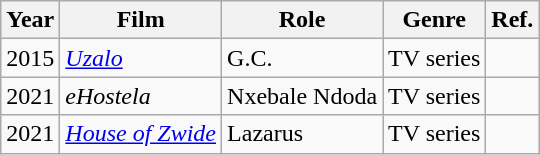<table class="wikitable">
<tr>
<th>Year</th>
<th>Film</th>
<th>Role</th>
<th>Genre</th>
<th>Ref.</th>
</tr>
<tr>
<td>2015</td>
<td><em><a href='#'>Uzalo</a></em></td>
<td>G.C.</td>
<td>TV series</td>
<td></td>
</tr>
<tr>
<td>2021</td>
<td><em>eHostela</em></td>
<td>Nxebale Ndoda</td>
<td>TV series</td>
<td></td>
</tr>
<tr>
<td>2021</td>
<td><em><a href='#'>House of Zwide</a></em></td>
<td>Lazarus</td>
<td>TV series</td>
<td></td>
</tr>
</table>
